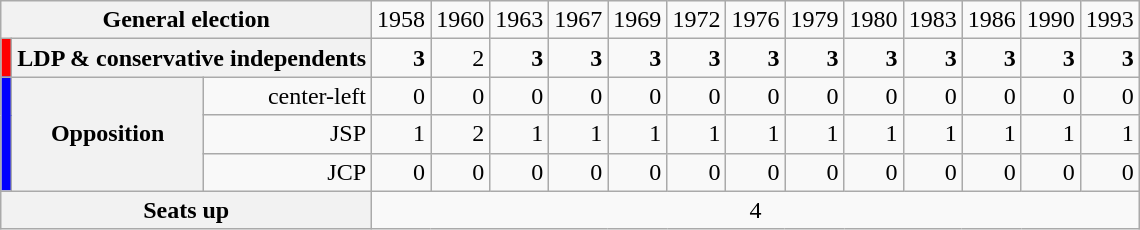<table class="wikitable" border="1">
<tr>
<th colspan="3">General election</th>
<td>1958</td>
<td>1960</td>
<td>1963</td>
<td>1967</td>
<td>1969</td>
<td>1972</td>
<td>1976</td>
<td>1979</td>
<td>1980</td>
<td>1983</td>
<td>1986</td>
<td>1990</td>
<td>1993</td>
</tr>
<tr align="right">
<td bgcolor=red></td>
<th colspan="2">LDP & conservative independents</th>
<td><strong>3</strong></td>
<td>2</td>
<td><strong>3</strong></td>
<td><strong>3</strong></td>
<td><strong>3</strong></td>
<td><strong>3</strong></td>
<td><strong>3</strong></td>
<td><strong>3</strong></td>
<td><strong>3</strong></td>
<td><strong>3</strong></td>
<td><strong>3</strong></td>
<td><strong>3</strong></td>
<td><strong>3</strong></td>
</tr>
<tr align="right">
<td rowspan="3" bgcolor=blue></td>
<th rowspan="3">Opposition</th>
<td>center-left</td>
<td>0</td>
<td>0</td>
<td>0</td>
<td>0</td>
<td>0</td>
<td>0</td>
<td>0</td>
<td>0</td>
<td>0</td>
<td>0</td>
<td>0</td>
<td>0</td>
<td>0</td>
</tr>
<tr align="right">
<td>JSP</td>
<td>1</td>
<td>2</td>
<td>1</td>
<td>1</td>
<td>1</td>
<td>1</td>
<td>1</td>
<td>1</td>
<td>1</td>
<td>1</td>
<td>1</td>
<td>1</td>
<td>1</td>
</tr>
<tr align="right">
<td>JCP</td>
<td>0</td>
<td>0</td>
<td>0</td>
<td>0</td>
<td>0</td>
<td>0</td>
<td>0</td>
<td>0</td>
<td>0</td>
<td>0</td>
<td>0</td>
<td>0</td>
<td>0</td>
</tr>
<tr align="center">
<th colspan="3">Seats up</th>
<td colspan="13">4</td>
</tr>
</table>
